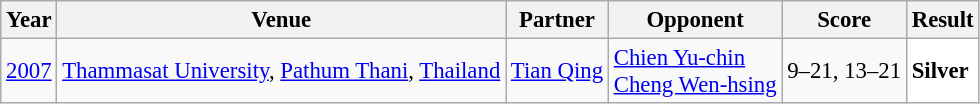<table class="sortable wikitable" style="font-size: 95%;">
<tr>
<th>Year</th>
<th>Venue</th>
<th>Partner</th>
<th>Opponent</th>
<th>Score</th>
<th>Result</th>
</tr>
<tr>
<td align="center"><a href='#'>2007</a></td>
<td align="left"><a href='#'>Thammasat University</a>, <a href='#'>Pathum Thani</a>, <a href='#'>Thailand</a></td>
<td align="left"> <a href='#'>Tian Qing</a></td>
<td align="left"> <a href='#'>Chien Yu-chin</a> <br>  <a href='#'>Cheng Wen-hsing</a></td>
<td align="left">9–21, 13–21</td>
<td style="text-align:left; background:white"> <strong>Silver</strong></td>
</tr>
</table>
